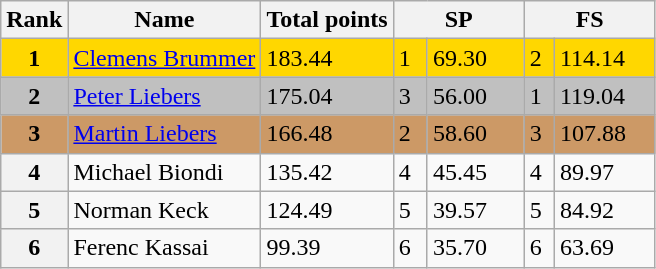<table class="wikitable">
<tr>
<th>Rank</th>
<th>Name</th>
<th>Total points</th>
<th colspan="2" width="80px">SP</th>
<th colspan="2" width="80px">FS</th>
</tr>
<tr bgcolor="gold">
<td align="center"><strong>1</strong></td>
<td><a href='#'>Clemens Brummer</a></td>
<td>183.44</td>
<td>1</td>
<td>69.30</td>
<td>2</td>
<td>114.14</td>
</tr>
<tr bgcolor="silver">
<td align="center"><strong>2</strong></td>
<td><a href='#'>Peter Liebers</a></td>
<td>175.04</td>
<td>3</td>
<td>56.00</td>
<td>1</td>
<td>119.04</td>
</tr>
<tr bgcolor="cc9966">
<td align="center"><strong>3</strong></td>
<td><a href='#'>Martin Liebers</a></td>
<td>166.48</td>
<td>2</td>
<td>58.60</td>
<td>3</td>
<td>107.88</td>
</tr>
<tr>
<th>4</th>
<td>Michael Biondi</td>
<td>135.42</td>
<td>4</td>
<td>45.45</td>
<td>4</td>
<td>89.97</td>
</tr>
<tr>
<th>5</th>
<td>Norman Keck</td>
<td>124.49</td>
<td>5</td>
<td>39.57</td>
<td>5</td>
<td>84.92</td>
</tr>
<tr>
<th>6</th>
<td>Ferenc Kassai</td>
<td>99.39</td>
<td>6</td>
<td>35.70</td>
<td>6</td>
<td>63.69</td>
</tr>
</table>
